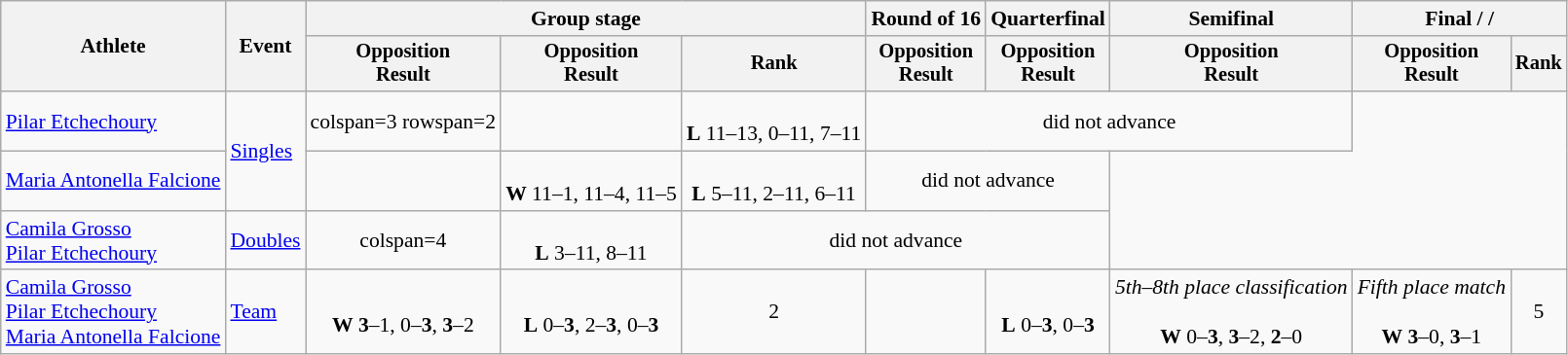<table class="wikitable" style="font-size:90%;text-align:center">
<tr>
<th rowspan=2>Athlete</th>
<th rowspan=2>Event</th>
<th colspan=3>Group stage</th>
<th>Round of 16</th>
<th>Quarterfinal</th>
<th>Semifinal</th>
<th colspan=2>Final /  / </th>
</tr>
<tr style=font-size:95%>
<th>Opposition<br>Result</th>
<th>Opposition<br>Result</th>
<th>Rank</th>
<th>Opposition<br>Result</th>
<th>Opposition<br>Result</th>
<th>Opposition<br>Result</th>
<th>Opposition<br>Result</th>
<th>Rank</th>
</tr>
<tr>
<td style="text-align:left"><a href='#'>Pilar Etchechoury</a></td>
<td style="text-align:left" rowspan=2><a href='#'>Singles</a></td>
<td>colspan=3 rowspan=2 </td>
<td></td>
<td><br><strong>L</strong> 11–13, 0–11, 7–11</td>
<td colspan=3>did not advance</td>
</tr>
<tr>
<td style="text-align:left"><a href='#'>Maria Antonella Falcione</a></td>
<td></td>
<td><br><strong>W</strong> 11–1, 11–4, 11–5</td>
<td><br><strong>L</strong> 5–11, 2–11, 6–11</td>
<td colspan=2>did not advance</td>
</tr>
<tr>
<td style="text-align:left"><a href='#'>Camila Grosso</a><br><a href='#'>Pilar Etchechoury</a></td>
<td style="text-align:left"><a href='#'>Doubles</a></td>
<td>colspan=4 </td>
<td><br><strong>L</strong> 3–11, 8–11</td>
<td colspan=3>did not advance</td>
</tr>
<tr>
<td style="text-align:left"><a href='#'>Camila Grosso</a><br><a href='#'>Pilar Etchechoury</a><br><a href='#'>Maria Antonella Falcione</a></td>
<td style="text-align:left"><a href='#'>Team</a></td>
<td><br><strong>W</strong> <strong>3</strong>–1, 0–<strong>3</strong>, <strong>3</strong>–2</td>
<td><br><strong>L</strong> 0–<strong>3</strong>, 2–<strong>3</strong>, 0–<strong>3</strong></td>
<td>2</td>
<td></td>
<td><br><strong>L</strong> 0–<strong>3</strong>, 0–<strong>3</strong></td>
<td><em>5th–8th place classification</em><br><br><strong>W</strong> 0–<strong>3</strong>, <strong>3</strong>–2, <strong>2</strong>–0</td>
<td><em>Fifth place match</em><br><br><strong>W</strong> <strong>3</strong>–0, <strong>3</strong>–1</td>
<td>5</td>
</tr>
</table>
